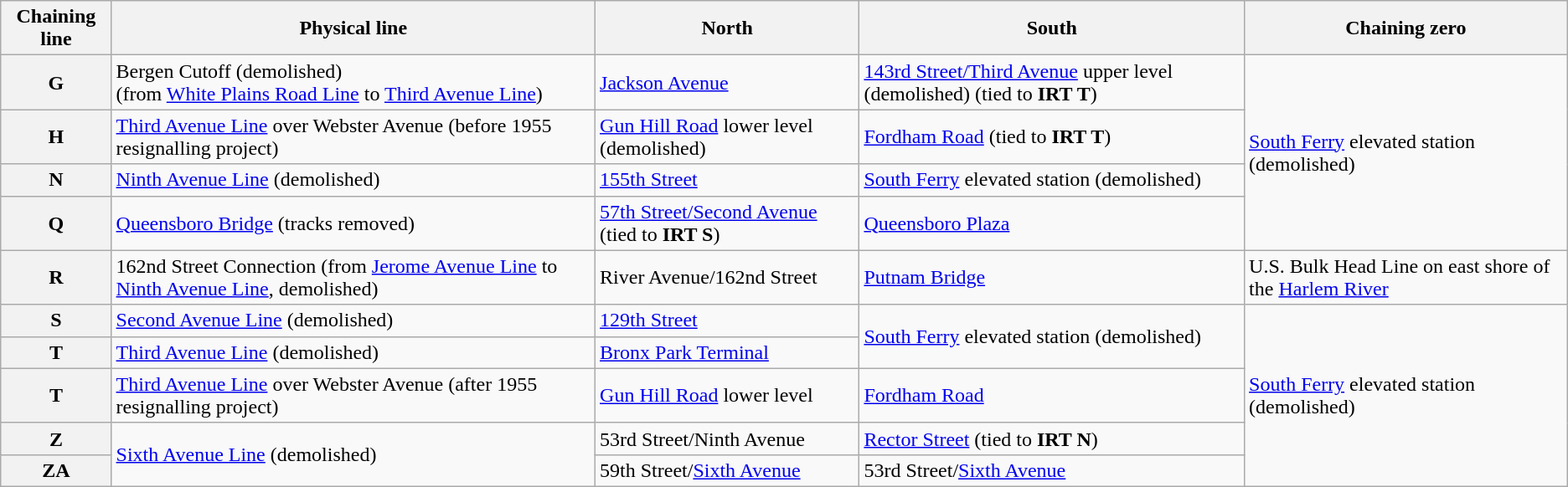<table class="wikitable">
<tr>
<th>Chaining line</th>
<th>Physical line</th>
<th>North</th>
<th>South</th>
<th>Chaining zero</th>
</tr>
<tr>
<th>G</th>
<td>Bergen Cutoff (demolished)<br>(from <a href='#'>White Plains Road Line</a> to <a href='#'>Third Avenue Line</a>)</td>
<td><a href='#'>Jackson Avenue</a></td>
<td><a href='#'>143rd Street/Third Avenue</a> upper level (demolished) (tied to <strong>IRT T</strong>)</td>
<td rowspan=4><a href='#'>South Ferry</a> elevated station (demolished)</td>
</tr>
<tr>
<th>H</th>
<td><a href='#'>Third Avenue Line</a> over Webster Avenue (before 1955 resignalling project)</td>
<td><a href='#'>Gun Hill Road</a> lower level (demolished)</td>
<td><a href='#'>Fordham Road</a> (tied to <strong>IRT T</strong>)</td>
</tr>
<tr>
<th>N</th>
<td><a href='#'>Ninth Avenue Line</a> (demolished)</td>
<td><a href='#'>155th Street</a></td>
<td><a href='#'>South Ferry</a> elevated station (demolished)</td>
</tr>
<tr>
<th>Q</th>
<td><a href='#'>Queensboro Bridge</a> (tracks removed)</td>
<td><a href='#'>57th Street/Second Avenue</a> (tied to <strong>IRT S</strong>)</td>
<td><a href='#'>Queensboro Plaza</a></td>
</tr>
<tr>
<th>R</th>
<td>162nd Street Connection (from <a href='#'>Jerome Avenue Line</a> to <a href='#'>Ninth Avenue Line</a>, demolished)</td>
<td>River Avenue/162nd Street</td>
<td><a href='#'>Putnam Bridge</a></td>
<td>U.S. Bulk Head Line on east shore of the <a href='#'>Harlem River</a></td>
</tr>
<tr>
<th>S</th>
<td><a href='#'>Second Avenue Line</a> (demolished)</td>
<td><a href='#'>129th Street</a></td>
<td rowspan=2><a href='#'>South Ferry</a> elevated station (demolished)</td>
<td rowspan=5><a href='#'>South Ferry</a> elevated station (demolished)</td>
</tr>
<tr>
<th>T</th>
<td><a href='#'>Third Avenue Line</a> (demolished)</td>
<td><a href='#'>Bronx Park Terminal</a></td>
</tr>
<tr>
<th>T</th>
<td><a href='#'>Third Avenue Line</a> over Webster Avenue (after 1955 resignalling project)</td>
<td><a href='#'>Gun Hill Road</a> lower level</td>
<td><a href='#'>Fordham Road</a></td>
</tr>
<tr>
<th>Z</th>
<td rowspan=2><a href='#'>Sixth Avenue Line</a> (demolished)</td>
<td>53rd Street/Ninth Avenue</td>
<td><a href='#'>Rector Street</a> (tied to <strong>IRT N</strong>)</td>
</tr>
<tr>
<th>ZA</th>
<td>59th Street/<a href='#'>Sixth Avenue</a></td>
<td>53rd Street/<a href='#'>Sixth Avenue</a></td>
</tr>
</table>
